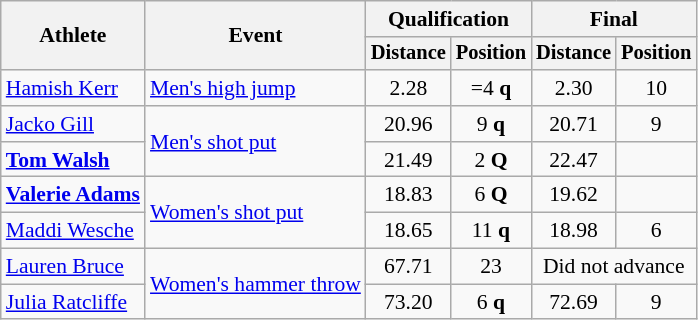<table class=wikitable style=font-size:90%;text-align:center>
<tr>
<th rowspan=2>Athlete</th>
<th rowspan=2>Event</th>
<th colspan=2>Qualification</th>
<th colspan=2>Final</th>
</tr>
<tr style=font-size:95%>
<th>Distance</th>
<th>Position</th>
<th>Distance</th>
<th>Position</th>
</tr>
<tr>
<td align=left><a href='#'>Hamish Kerr</a></td>
<td align=left><a href='#'>Men's high jump</a></td>
<td>2.28</td>
<td>=4 <strong>q</strong></td>
<td>2.30</td>
<td>10</td>
</tr>
<tr>
<td align=left><a href='#'>Jacko Gill</a></td>
<td align=left rowspan=2><a href='#'>Men's shot put</a></td>
<td>20.96</td>
<td>9 <strong>q</strong></td>
<td>20.71</td>
<td>9</td>
</tr>
<tr>
<td align=left><strong><a href='#'>Tom Walsh</a></strong></td>
<td>21.49</td>
<td>2 <strong>Q</strong></td>
<td>22.47</td>
<td></td>
</tr>
<tr>
<td align=left><strong><a href='#'>Valerie Adams</a></strong></td>
<td align=left rowspan=2><a href='#'>Women's shot put</a></td>
<td>18.83</td>
<td>6 <strong>Q</strong></td>
<td>19.62</td>
<td></td>
</tr>
<tr>
<td align=left><a href='#'>Maddi Wesche</a></td>
<td>18.65</td>
<td>11 <strong>q</strong></td>
<td>18.98</td>
<td>6</td>
</tr>
<tr>
<td align=left><a href='#'>Lauren Bruce</a></td>
<td align=left rowspan=2><a href='#'>Women's hammer throw</a></td>
<td>67.71</td>
<td>23</td>
<td colspan=2>Did not advance</td>
</tr>
<tr>
<td align=left><a href='#'>Julia Ratcliffe</a></td>
<td>73.20</td>
<td>6 <strong>q</strong></td>
<td>72.69</td>
<td>9</td>
</tr>
</table>
